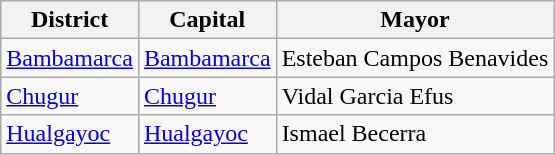<table class="wikitable">
<tr>
<th>District</th>
<th>Capital</th>
<th>Mayor</th>
</tr>
<tr>
<td><a href='#'>Bambamarca</a></td>
<td><a href='#'>Bambamarca</a></td>
<td>Esteban Campos Benavides</td>
</tr>
<tr>
<td><a href='#'>Chugur</a></td>
<td><a href='#'>Chugur</a></td>
<td>Vidal Garcia Efus</td>
</tr>
<tr>
<td><a href='#'>Hualgayoc</a></td>
<td><a href='#'>Hualgayoc</a></td>
<td>Ismael Becerra</td>
</tr>
</table>
